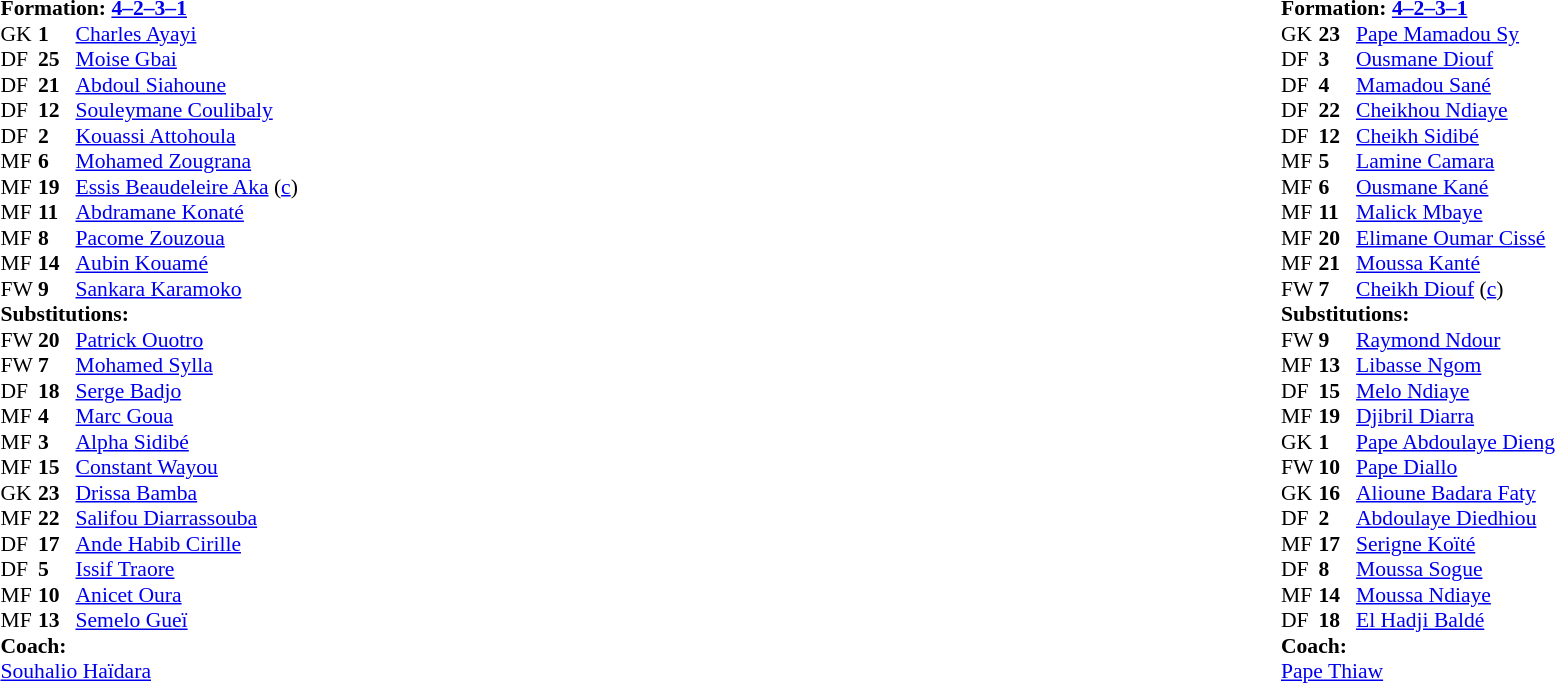<table width="100%">
<tr>
<td valign="top" width="40%"><br><table style="font-size:90%" cellspacing="0" cellpadding="0">
<tr>
<td colspan=4><strong>Formation: <a href='#'>4–2–3–1</a></strong></td>
</tr>
<tr>
<th width=25></th>
<th width=25></th>
</tr>
<tr>
<td>GK</td>
<td><strong>1</strong></td>
<td><a href='#'>Charles Ayayi</a></td>
</tr>
<tr>
<td>DF</td>
<td><strong>25</strong></td>
<td><a href='#'>Moise Gbai</a></td>
</tr>
<tr>
<td>DF</td>
<td><strong>21</strong></td>
<td><a href='#'>Abdoul Siahoune</a></td>
</tr>
<tr>
<td>DF</td>
<td><strong>12</strong></td>
<td><a href='#'>Souleymane Coulibaly</a></td>
</tr>
<tr>
<td>DF</td>
<td><strong>2</strong></td>
<td><a href='#'>Kouassi Attohoula</a></td>
</tr>
<tr>
<td>MF</td>
<td><strong>6</strong></td>
<td><a href='#'>Mohamed Zougrana</a></td>
</tr>
<tr>
<td>MF</td>
<td><strong>19</strong></td>
<td><a href='#'>Essis Beaudeleire Aka</a> (<a href='#'>c</a>)</td>
</tr>
<tr>
<td>MF</td>
<td><strong>11</strong></td>
<td><a href='#'>Abdramane Konaté</a></td>
<td></td>
<td></td>
</tr>
<tr>
<td>MF</td>
<td><strong>8</strong></td>
<td><a href='#'>Pacome Zouzoua</a></td>
<td></td>
<td></td>
</tr>
<tr>
<td>MF</td>
<td><strong>14</strong></td>
<td><a href='#'>Aubin Kouamé</a></td>
<td></td>
<td></td>
</tr>
<tr>
<td>FW</td>
<td><strong>9</strong></td>
<td><a href='#'>Sankara Karamoko</a></td>
</tr>
<tr>
<td colspan=3><strong>Substitutions:</strong></td>
</tr>
<tr>
<td>FW</td>
<td><strong>20</strong></td>
<td><a href='#'>Patrick Ouotro</a></td>
<td></td>
<td></td>
</tr>
<tr>
<td>FW</td>
<td><strong>7</strong></td>
<td><a href='#'>Mohamed Sylla</a></td>
<td></td>
<td></td>
</tr>
<tr>
<td>DF</td>
<td><strong>18</strong></td>
<td><a href='#'>Serge Badjo</a></td>
</tr>
<tr>
<td>MF</td>
<td><strong>4</strong></td>
<td><a href='#'>Marc Goua</a></td>
</tr>
<tr>
<td>MF</td>
<td><strong>3</strong></td>
<td><a href='#'>Alpha Sidibé</a></td>
</tr>
<tr>
<td>MF</td>
<td><strong>15</strong></td>
<td><a href='#'>Constant Wayou</a></td>
</tr>
<tr>
<td>GK</td>
<td><strong>23</strong></td>
<td><a href='#'>Drissa Bamba</a></td>
</tr>
<tr>
<td>MF</td>
<td><strong>22</strong></td>
<td><a href='#'>Salifou Diarrassouba</a></td>
<td></td>
<td></td>
</tr>
<tr>
<td>DF</td>
<td><strong>17</strong></td>
<td><a href='#'>Ande Habib Cirille</a></td>
</tr>
<tr>
<td>DF</td>
<td><strong>5</strong></td>
<td><a href='#'>Issif Traore</a></td>
</tr>
<tr>
<td>MF</td>
<td><strong>10</strong></td>
<td><a href='#'>Anicet Oura</a></td>
</tr>
<tr>
<td>MF</td>
<td><strong>13</strong></td>
<td><a href='#'>Semelo Gueï</a></td>
</tr>
<tr>
<td colspan=3><strong>Coach:</strong></td>
</tr>
<tr>
<td colspan=3> <a href='#'>Souhalio Haïdara</a></td>
</tr>
</table>
</td>
<td valign="top"></td>
<td valign="top" width="50%"><br><table style="font-size:90%; margin:auto" cellspacing="0" cellpadding="0">
<tr>
<td colspan=4><strong>Formation: <a href='#'>4–2–3–1</a></strong></td>
</tr>
<tr>
<th width=25></th>
<th width=25></th>
</tr>
<tr>
<td>GK</td>
<td><strong>23</strong></td>
<td><a href='#'>Pape Mamadou Sy</a></td>
</tr>
<tr>
<td>DF</td>
<td><strong>3</strong></td>
<td><a href='#'>Ousmane Diouf</a></td>
</tr>
<tr>
<td>DF</td>
<td><strong>4</strong></td>
<td><a href='#'>Mamadou Sané</a></td>
</tr>
<tr>
<td>DF</td>
<td><strong>22</strong></td>
<td><a href='#'>Cheikhou Ndiaye</a></td>
</tr>
<tr>
<td>DF</td>
<td><strong>12</strong></td>
<td><a href='#'>Cheikh Sidibé</a></td>
</tr>
<tr>
<td>MF</td>
<td><strong>5</strong></td>
<td><a href='#'>Lamine Camara</a></td>
</tr>
<tr>
<td>MF</td>
<td><strong>6</strong></td>
<td><a href='#'>Ousmane Kané</a></td>
</tr>
<tr>
<td>MF</td>
<td><strong>11</strong></td>
<td><a href='#'>Malick Mbaye</a></td>
<td></td>
<td></td>
</tr>
<tr>
<td>MF</td>
<td><strong>20</strong></td>
<td><a href='#'>Elimane Oumar Cissé</a></td>
<td></td>
<td></td>
</tr>
<tr>
<td>MF</td>
<td><strong>21</strong></td>
<td><a href='#'>Moussa Kanté</a></td>
<td></td>
<td></td>
</tr>
<tr>
<td>FW</td>
<td><strong>7</strong></td>
<td><a href='#'>Cheikh Diouf</a> (<a href='#'>c</a>)</td>
<td></td>
<td></td>
</tr>
<tr>
<td colspan=3><strong>Substitutions:</strong></td>
</tr>
<tr>
<td>FW</td>
<td><strong>9</strong></td>
<td><a href='#'>Raymond Ndour</a></td>
<td></td>
<td></td>
</tr>
<tr>
<td>MF</td>
<td><strong>13</strong></td>
<td><a href='#'>Libasse Ngom</a></td>
</tr>
<tr>
<td>DF</td>
<td><strong>15</strong></td>
<td><a href='#'>Melo Ndiaye</a></td>
</tr>
<tr>
<td>MF</td>
<td><strong>19</strong></td>
<td><a href='#'>Djibril Diarra</a></td>
<td></td>
<td></td>
</tr>
<tr>
<td>GK</td>
<td><strong>1</strong></td>
<td><a href='#'>Pape Abdoulaye Dieng</a></td>
</tr>
<tr>
<td>FW</td>
<td><strong>10</strong></td>
<td><a href='#'>Pape Diallo</a></td>
<td></td>
<td></td>
</tr>
<tr>
<td>GK</td>
<td><strong>16</strong></td>
<td><a href='#'>Alioune Badara Faty</a></td>
</tr>
<tr>
<td>DF</td>
<td><strong>2</strong></td>
<td><a href='#'>Abdoulaye Diedhiou</a></td>
</tr>
<tr>
<td>MF</td>
<td><strong>17</strong></td>
<td><a href='#'>Serigne Koïté</a></td>
</tr>
<tr>
<td>DF</td>
<td><strong>8</strong></td>
<td><a href='#'>Moussa Sogue</a></td>
</tr>
<tr>
<td>MF</td>
<td><strong>14</strong></td>
<td><a href='#'>Moussa Ndiaye</a></td>
<td></td>
<td></td>
</tr>
<tr>
<td>DF</td>
<td><strong>18</strong></td>
<td><a href='#'>El Hadji Baldé</a></td>
</tr>
<tr>
<td colspan=3><strong>Coach:</strong></td>
</tr>
<tr>
<td colspan=3> <a href='#'>Pape Thiaw</a></td>
</tr>
</table>
</td>
</tr>
</table>
